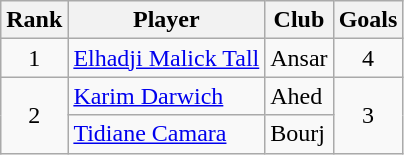<table class="wikitable" style="text-align:center">
<tr>
<th>Rank</th>
<th>Player</th>
<th>Club</th>
<th>Goals</th>
</tr>
<tr>
<td>1</td>
<td align="left"> <a href='#'>Elhadji Malick Tall</a></td>
<td align="left">Ansar</td>
<td>4</td>
</tr>
<tr>
<td rowspan="2">2</td>
<td align="left"> <a href='#'>Karim Darwich</a></td>
<td align="left">Ahed</td>
<td rowspan="2">3</td>
</tr>
<tr>
<td align="left"> <a href='#'>Tidiane Camara</a></td>
<td align="left">Bourj</td>
</tr>
</table>
